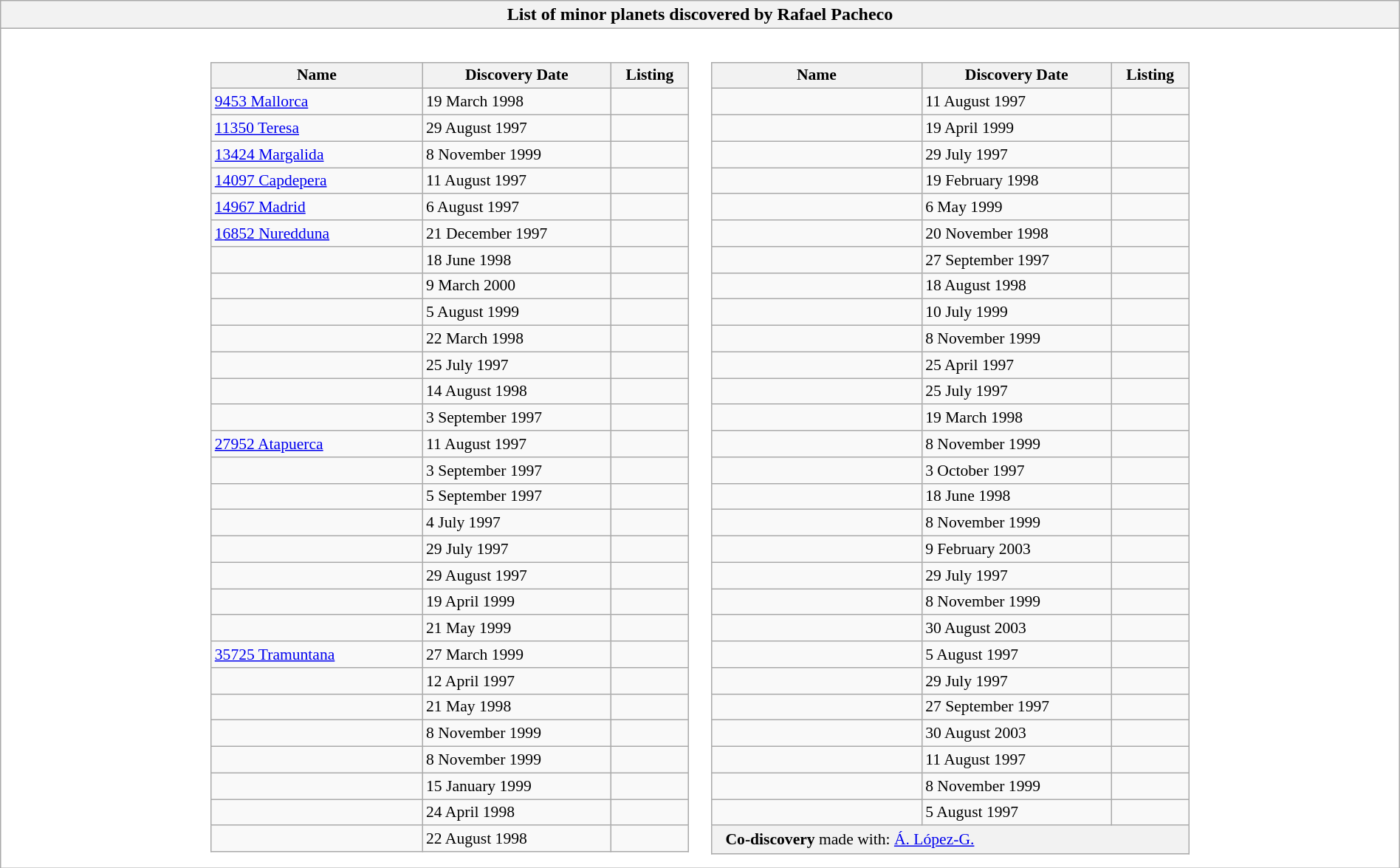<table class="wikitable collapsible collapsed" role="presentation" style="width:100%; background:#ffffff;">
<tr>
<th>List of minor planets discovered by Rafael Pacheco</th>
</tr>
<tr>
<td align="center"><br><table class="wikitable" style="width: 30em; display:inline-table; margin:8px; text-align:left; font-size:90%">
<tr>
<th scope="col" style="width: 13.5em;">Name</th>
<th scope="col" style="width: 12em;">Discovery Date</th>
<th scope="col" style="width: 4.5em;">Listing</th>
</tr>
<tr>
<td><a href='#'>9453 Mallorca</a></td>
<td>19 March 1998</td>
<td> </td>
</tr>
<tr>
<td><a href='#'>11350 Teresa</a></td>
<td>29 August 1997</td>
<td> </td>
</tr>
<tr>
<td><a href='#'>13424 Margalida</a></td>
<td>8 November 1999</td>
<td> </td>
</tr>
<tr>
<td><a href='#'>14097 Capdepera</a></td>
<td>11 August 1997</td>
<td> </td>
</tr>
<tr>
<td><a href='#'>14967 Madrid</a></td>
<td>6 August 1997</td>
<td> </td>
</tr>
<tr>
<td><a href='#'>16852 Nuredduna</a></td>
<td>21 December 1997</td>
<td> </td>
</tr>
<tr>
<td></td>
<td>18 June 1998</td>
<td> </td>
</tr>
<tr>
<td></td>
<td>9 March 2000</td>
<td> </td>
</tr>
<tr>
<td></td>
<td>5 August 1999</td>
<td> </td>
</tr>
<tr>
<td></td>
<td>22 March 1998</td>
<td> </td>
</tr>
<tr>
<td></td>
<td>25 July 1997</td>
<td> </td>
</tr>
<tr>
<td></td>
<td>14 August 1998</td>
<td> </td>
</tr>
<tr>
<td></td>
<td>3 September 1997</td>
<td> </td>
</tr>
<tr>
<td><a href='#'>27952 Atapuerca</a></td>
<td>11 August 1997</td>
<td> </td>
</tr>
<tr>
<td></td>
<td>3 September 1997</td>
<td> </td>
</tr>
<tr>
<td></td>
<td>5 September 1997</td>
<td> </td>
</tr>
<tr>
<td></td>
<td>4 July 1997</td>
<td> </td>
</tr>
<tr>
<td></td>
<td>29 July 1997</td>
<td> </td>
</tr>
<tr>
<td></td>
<td>29 August 1997</td>
<td> </td>
</tr>
<tr>
<td></td>
<td>19 April 1999</td>
<td> </td>
</tr>
<tr>
<td></td>
<td>21 May 1999</td>
<td> </td>
</tr>
<tr>
<td><a href='#'>35725 Tramuntana</a></td>
<td>27 March 1999</td>
<td> </td>
</tr>
<tr>
<td></td>
<td>12 April 1997</td>
<td> </td>
</tr>
<tr>
<td></td>
<td>21 May 1998</td>
<td> </td>
</tr>
<tr>
<td></td>
<td>8 November 1999</td>
<td> </td>
</tr>
<tr>
<td></td>
<td>8 November 1999</td>
<td> </td>
</tr>
<tr>
<td></td>
<td>15 January 1999</td>
<td> </td>
</tr>
<tr>
<td></td>
<td>24 April 1998</td>
<td> </td>
</tr>
<tr>
<td></td>
<td>22 August 1998</td>
<td> </td>
</tr>
</table>
<table class="wikitable" style="width: 30em; display:inline-table; margin:8px; text-align:left; font-size:90%">
<tr>
<th scope="col" style="width: 13.5em;">Name</th>
<th scope="col" style="width: 12em;">Discovery Date</th>
<th scope="col" style="width: 4.5em;">Listing</th>
</tr>
<tr>
<td></td>
<td>11 August 1997</td>
<td> </td>
</tr>
<tr>
<td></td>
<td>19 April 1999</td>
<td> </td>
</tr>
<tr>
<td></td>
<td>29 July 1997</td>
<td> </td>
</tr>
<tr>
<td></td>
<td>19 February 1998</td>
<td> </td>
</tr>
<tr>
<td></td>
<td>6 May 1999</td>
<td> </td>
</tr>
<tr>
<td></td>
<td>20 November 1998</td>
<td> </td>
</tr>
<tr>
<td></td>
<td>27 September 1997</td>
<td> </td>
</tr>
<tr>
<td></td>
<td>18 August 1998</td>
<td> </td>
</tr>
<tr>
<td></td>
<td>10 July 1999</td>
<td> </td>
</tr>
<tr>
<td></td>
<td>8 November 1999</td>
<td> </td>
</tr>
<tr>
<td></td>
<td>25 April 1997</td>
<td> </td>
</tr>
<tr>
<td></td>
<td>25 July 1997</td>
<td> </td>
</tr>
<tr>
<td></td>
<td>19 March 1998</td>
<td> </td>
</tr>
<tr>
<td></td>
<td>8 November 1999</td>
<td> </td>
</tr>
<tr>
<td></td>
<td>3 October 1997</td>
<td> </td>
</tr>
<tr>
<td></td>
<td>18 June 1998</td>
<td> </td>
</tr>
<tr>
<td></td>
<td>8 November 1999</td>
<td> </td>
</tr>
<tr>
<td></td>
<td>9 February 2003</td>
<td> </td>
</tr>
<tr>
<td></td>
<td>29 July 1997</td>
<td> </td>
</tr>
<tr>
<td></td>
<td>8 November 1999</td>
<td> </td>
</tr>
<tr>
<td></td>
<td>30 August 2003</td>
<td></td>
</tr>
<tr>
<td></td>
<td>5 August 1997</td>
<td> </td>
</tr>
<tr>
<td></td>
<td>29 July 1997</td>
<td> </td>
</tr>
<tr>
<td></td>
<td>27 September 1997</td>
<td> </td>
</tr>
<tr>
<td></td>
<td>30 August 2003</td>
<td></td>
</tr>
<tr>
<td></td>
<td>11 August 1997</td>
<td> </td>
</tr>
<tr>
<td></td>
<td>8 November 1999</td>
<td> </td>
</tr>
<tr>
<td></td>
<td>5 August 1997</td>
<td> </td>
</tr>
<tr>
<th colspan=3 style="font-weight: normal; text-align: left; padding: 4px 12px;"><strong>Co-discovery</strong> made with:  <a href='#'>Á. López-G.</a></th>
</tr>
</table>
</td>
</tr>
</table>
